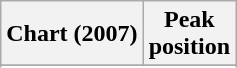<table class="wikitable sortable">
<tr>
<th>Chart (2007)</th>
<th>Peak<br>position</th>
</tr>
<tr>
</tr>
<tr>
</tr>
</table>
